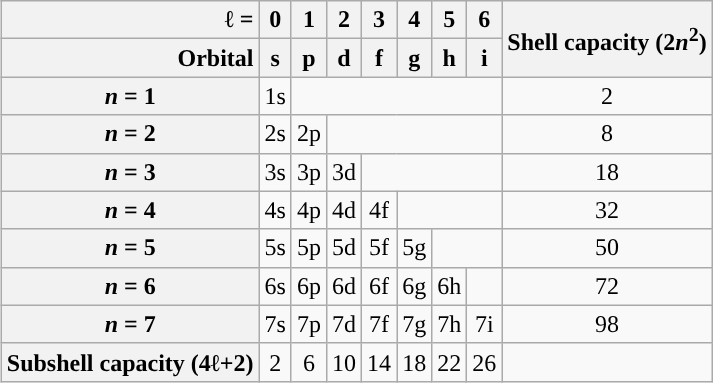<table class="wikitable" style="float:right; margin:0.5em; text-align:center;">
<tr>
<th style="text-align:right;">ℓ =</th>
<th>0</th>
<th>1</th>
<th>2</th>
<th>3</th>
<th>4</th>
<th>5</th>
<th>6</th>
<th rowspan=2>Shell capacity  (2<em>n</em><sup>2</sup>)</th>
</tr>
<tr>
<th style="text-align:right;">Orbital</th>
<th>s</th>
<th>p</th>
<th>d</th>
<th>f</th>
<th>g</th>
<th>h</th>
<th>i</th>
</tr>
<tr>
<th><em>n</em> = 1</th>
<td>1s</td>
<td colspan=6></td>
<td>2</td>
</tr>
<tr>
<th><em>n</em> = 2</th>
<td>2s</td>
<td>2p</td>
<td colspan=5></td>
<td>8</td>
</tr>
<tr>
<th><em>n</em> = 3</th>
<td>3s</td>
<td>3p</td>
<td>3d</td>
<td colspan=4></td>
<td>18</td>
</tr>
<tr>
<th><em>n</em> = 4</th>
<td>4s</td>
<td>4p</td>
<td>4d</td>
<td>4f</td>
<td colspan=3></td>
<td>32</td>
</tr>
<tr>
<th><em>n</em> = 5</th>
<td>5s</td>
<td>5p</td>
<td>5d</td>
<td>5f</td>
<td>5g</td>
<td colspan=2></td>
<td>50</td>
</tr>
<tr>
<th><em>n</em> = 6</th>
<td>6s</td>
<td>6p</td>
<td>6d</td>
<td>6f</td>
<td>6g</td>
<td>6h</td>
<td></td>
<td>72</td>
</tr>
<tr>
<th><em>n</em> = 7</th>
<td>7s</td>
<td>7p</td>
<td>7d</td>
<td>7f</td>
<td>7g</td>
<td>7h</td>
<td>7i</td>
<td>98</td>
</tr>
<tr>
<th>Subshell capacity (4ℓ+2)</th>
<td>2</td>
<td>6</td>
<td>10</td>
<td>14</td>
<td>18</td>
<td>22</td>
<td>26</td>
<td></td>
</tr>
</table>
